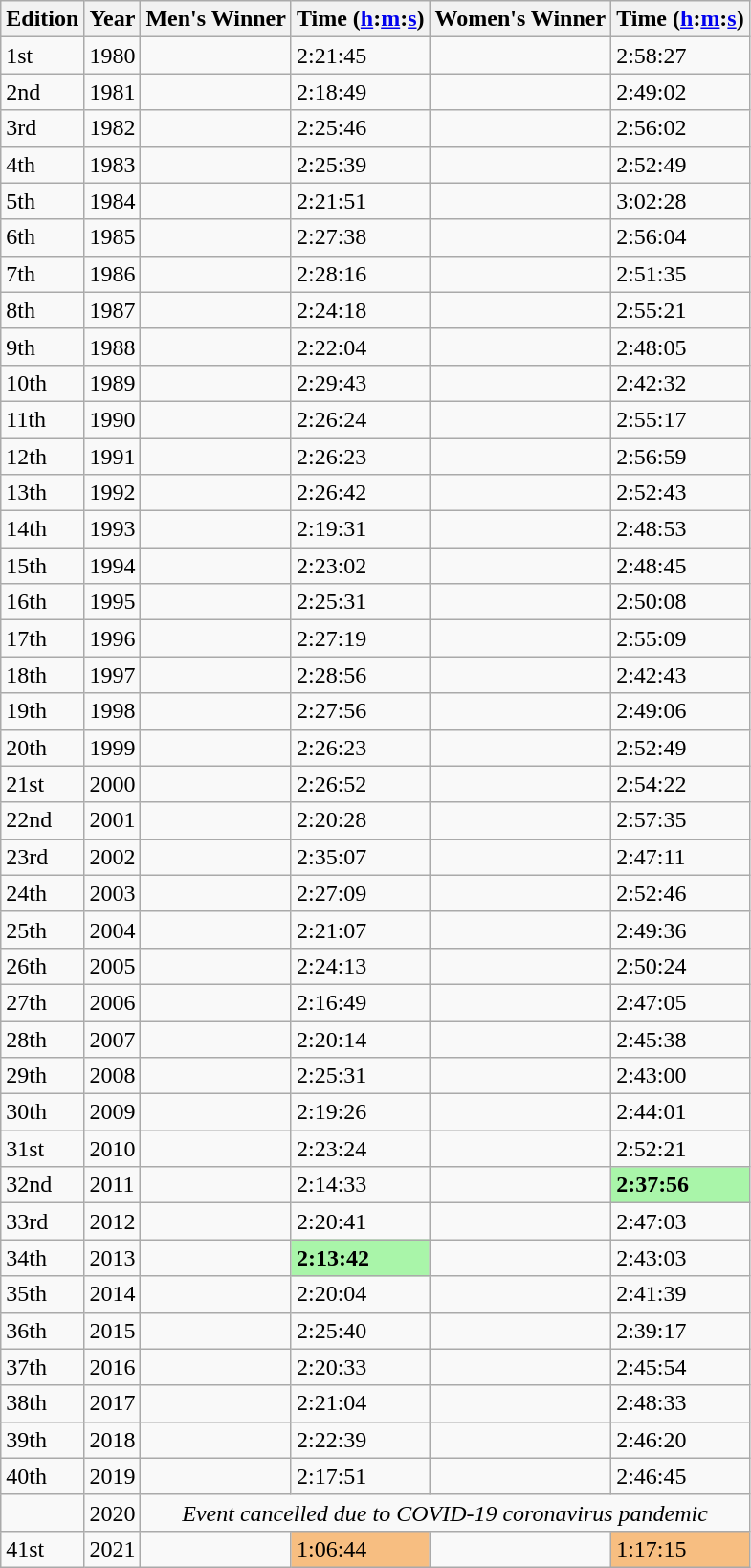<table class="wikitable sortable">
<tr>
<th>Edition</th>
<th>Year</th>
<th>Men's Winner</th>
<th>Time (<a href='#'>h</a>:<a href='#'>m</a>:<a href='#'>s</a>)</th>
<th>Women's Winner</th>
<th>Time (<a href='#'>h</a>:<a href='#'>m</a>:<a href='#'>s</a>)</th>
</tr>
<tr>
<td>1st</td>
<td>1980</td>
<td></td>
<td>2:21:45</td>
<td></td>
<td>2:58:27</td>
</tr>
<tr>
<td>2nd</td>
<td>1981</td>
<td></td>
<td>2:18:49</td>
<td></td>
<td>2:49:02</td>
</tr>
<tr>
<td>3rd</td>
<td>1982</td>
<td></td>
<td>2:25:46</td>
<td></td>
<td>2:56:02</td>
</tr>
<tr>
<td>4th</td>
<td>1983</td>
<td></td>
<td>2:25:39</td>
<td></td>
<td>2:52:49</td>
</tr>
<tr>
<td>5th</td>
<td>1984</td>
<td></td>
<td>2:21:51</td>
<td></td>
<td>3:02:28</td>
</tr>
<tr>
<td>6th</td>
<td>1985</td>
<td></td>
<td>2:27:38</td>
<td></td>
<td>2:56:04</td>
</tr>
<tr>
<td>7th</td>
<td>1986</td>
<td></td>
<td>2:28:16</td>
<td></td>
<td>2:51:35</td>
</tr>
<tr>
<td>8th</td>
<td>1987</td>
<td></td>
<td>2:24:18</td>
<td></td>
<td>2:55:21</td>
</tr>
<tr>
<td>9th</td>
<td>1988</td>
<td></td>
<td>2:22:04</td>
<td></td>
<td>2:48:05</td>
</tr>
<tr>
<td>10th</td>
<td>1989</td>
<td></td>
<td>2:29:43</td>
<td></td>
<td>2:42:32</td>
</tr>
<tr>
<td>11th</td>
<td>1990</td>
<td></td>
<td>2:26:24</td>
<td></td>
<td>2:55:17</td>
</tr>
<tr>
<td>12th</td>
<td>1991</td>
<td></td>
<td>2:26:23</td>
<td></td>
<td>2:56:59</td>
</tr>
<tr>
<td>13th</td>
<td>1992</td>
<td></td>
<td>2:26:42</td>
<td></td>
<td>2:52:43</td>
</tr>
<tr>
<td>14th</td>
<td>1993</td>
<td></td>
<td>2:19:31</td>
<td></td>
<td>2:48:53</td>
</tr>
<tr>
<td>15th</td>
<td>1994</td>
<td></td>
<td>2:23:02</td>
<td></td>
<td>2:48:45</td>
</tr>
<tr>
<td>16th</td>
<td>1995</td>
<td></td>
<td>2:25:31</td>
<td></td>
<td>2:50:08</td>
</tr>
<tr>
<td>17th</td>
<td>1996</td>
<td></td>
<td>2:27:19</td>
<td></td>
<td>2:55:09</td>
</tr>
<tr>
<td>18th</td>
<td>1997</td>
<td></td>
<td>2:28:56</td>
<td></td>
<td>2:42:43</td>
</tr>
<tr>
<td>19th</td>
<td>1998</td>
<td></td>
<td>2:27:56</td>
<td></td>
<td>2:49:06</td>
</tr>
<tr>
<td>20th</td>
<td>1999</td>
<td></td>
<td>2:26:23</td>
<td></td>
<td>2:52:49</td>
</tr>
<tr>
<td>21st</td>
<td>2000</td>
<td></td>
<td>2:26:52</td>
<td></td>
<td>2:54:22</td>
</tr>
<tr>
<td>22nd</td>
<td>2001</td>
<td></td>
<td>2:20:28</td>
<td></td>
<td>2:57:35</td>
</tr>
<tr>
<td>23rd</td>
<td>2002</td>
<td></td>
<td>2:35:07</td>
<td></td>
<td>2:47:11</td>
</tr>
<tr>
<td>24th</td>
<td>2003</td>
<td></td>
<td>2:27:09</td>
<td></td>
<td>2:52:46</td>
</tr>
<tr>
<td>25th</td>
<td>2004</td>
<td></td>
<td>2:21:07</td>
<td></td>
<td>2:49:36</td>
</tr>
<tr>
<td>26th</td>
<td>2005</td>
<td></td>
<td>2:24:13</td>
<td></td>
<td>2:50:24</td>
</tr>
<tr>
<td>27th</td>
<td>2006</td>
<td></td>
<td>2:16:49</td>
<td></td>
<td>2:47:05</td>
</tr>
<tr>
<td>28th</td>
<td>2007</td>
<td></td>
<td>2:20:14</td>
<td></td>
<td>2:45:38</td>
</tr>
<tr>
<td>29th</td>
<td>2008</td>
<td></td>
<td>2:25:31</td>
<td></td>
<td>2:43:00</td>
</tr>
<tr>
<td>30th</td>
<td>2009</td>
<td></td>
<td>2:19:26</td>
<td></td>
<td>2:44:01</td>
</tr>
<tr>
<td>31st</td>
<td>2010</td>
<td></td>
<td>2:23:24</td>
<td></td>
<td>2:52:21</td>
</tr>
<tr>
<td>32nd</td>
<td>2011</td>
<td></td>
<td>2:14:33</td>
<td></td>
<td bgcolor=#A9F5A9><strong>2:37:56</strong></td>
</tr>
<tr>
<td>33rd</td>
<td>2012</td>
<td></td>
<td>2:20:41</td>
<td></td>
<td>2:47:03</td>
</tr>
<tr>
<td>34th</td>
<td>2013</td>
<td></td>
<td bgcolor=#A9F5A9><strong>2:13:42</strong></td>
<td></td>
<td>2:43:03</td>
</tr>
<tr>
<td>35th</td>
<td>2014</td>
<td></td>
<td>2:20:04</td>
<td></td>
<td>2:41:39</td>
</tr>
<tr>
<td>36th</td>
<td>2015</td>
<td></td>
<td>2:25:40</td>
<td></td>
<td>2:39:17</td>
</tr>
<tr>
<td>37th</td>
<td>2016</td>
<td></td>
<td>2:20:33</td>
<td></td>
<td>2:45:54</td>
</tr>
<tr>
<td>38th</td>
<td>2017</td>
<td></td>
<td>2:21:04</td>
<td></td>
<td>2:48:33</td>
</tr>
<tr>
<td>39th</td>
<td>2018</td>
<td></td>
<td>2:22:39</td>
<td></td>
<td>2:46:20</td>
</tr>
<tr>
<td>40th</td>
<td>2019</td>
<td></td>
<td>2:17:51</td>
<td></td>
<td>2:46:45</td>
</tr>
<tr>
<td></td>
<td>2020</td>
<td colspan="9" rowspan="1" align="center"><em>Event cancelled due to COVID-19 coronavirus pandemic</em> </td>
</tr>
<tr>
<td>41st</td>
<td>2021</td>
<td></td>
<td bgcolor=#F7BE81>1:06:44</td>
<td></td>
<td bgcolor=#F7BE81>1:17:15</td>
</tr>
</table>
